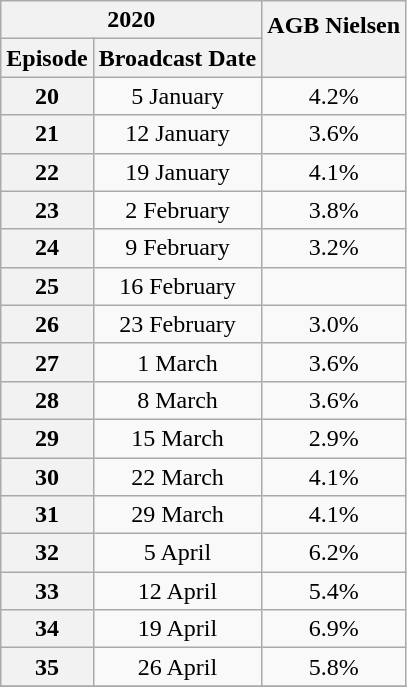<table class=wikitable style=text-align:center>
<tr>
<th colspan=2>2020</th>
<th rowspan=2>AGB Nielsen<br><br></th>
</tr>
<tr>
<th>Episode</th>
<th>Broadcast Date</th>
</tr>
<tr>
<th>20</th>
<td>5 January</td>
<td>4.2%</td>
</tr>
<tr>
<th>21</th>
<td>12 January</td>
<td>3.6%</td>
</tr>
<tr>
<th>22</th>
<td>19 January</td>
<td>4.1%</td>
</tr>
<tr>
<th>23</th>
<td>2 February</td>
<td>3.8%</td>
</tr>
<tr>
<th>24</th>
<td>9 February</td>
<td>3.2%</td>
</tr>
<tr>
<th>25</th>
<td>16 February</td>
<td></td>
</tr>
<tr>
<th>26</th>
<td>23 February</td>
<td>3.0%</td>
</tr>
<tr>
<th>27</th>
<td>1 March</td>
<td>3.6%</td>
</tr>
<tr>
<th>28</th>
<td>8 March</td>
<td>3.6%</td>
</tr>
<tr>
<th>29</th>
<td>15 March</td>
<td>2.9%</td>
</tr>
<tr>
<th>30</th>
<td>22 March</td>
<td>4.1%</td>
</tr>
<tr>
<th>31</th>
<td>29 March</td>
<td>4.1%</td>
</tr>
<tr>
<th>32</th>
<td>5 April</td>
<td>6.2%</td>
</tr>
<tr>
<th>33</th>
<td>12 April</td>
<td>5.4%</td>
</tr>
<tr>
<th>34</th>
<td>19 April</td>
<td>6.9%</td>
</tr>
<tr>
<th>35</th>
<td>26 April</td>
<td>5.8%</td>
</tr>
<tr>
</tr>
</table>
